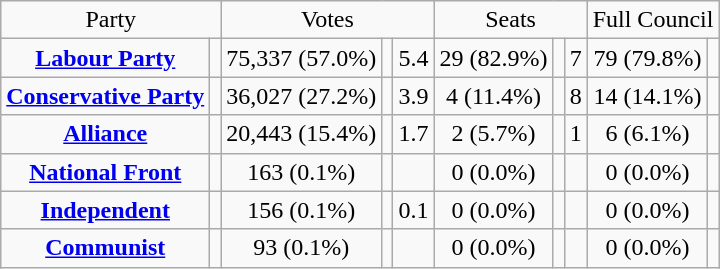<table class=wikitable style="text-align:center;">
<tr>
<td colspan=2>Party</td>
<td colspan=3>Votes</td>
<td colspan=3>Seats</td>
<td colspan=3>Full Council</td>
</tr>
<tr>
<td><strong><a href='#'>Labour Party</a></strong></td>
<td></td>
<td>75,337 (57.0%)</td>
<td></td>
<td> 5.4</td>
<td>29 (82.9%)</td>
<td></td>
<td> 7</td>
<td>79 (79.8%)</td>
<td></td>
</tr>
<tr>
<td><strong><a href='#'>Conservative Party</a></strong></td>
<td></td>
<td>36,027 (27.2%)</td>
<td></td>
<td> 3.9</td>
<td>4 (11.4%)</td>
<td></td>
<td> 8</td>
<td>14 (14.1%)</td>
<td></td>
</tr>
<tr>
<td><strong><a href='#'>Alliance</a></strong></td>
<td></td>
<td>20,443 (15.4%)</td>
<td></td>
<td> 1.7</td>
<td>2 (5.7%)</td>
<td></td>
<td> 1</td>
<td>6 (6.1%)</td>
<td></td>
</tr>
<tr>
<td><strong><a href='#'>National Front</a></strong></td>
<td></td>
<td>163 (0.1%)</td>
<td></td>
<td></td>
<td>0 (0.0%)</td>
<td></td>
<td></td>
<td>0 (0.0%)</td>
<td></td>
</tr>
<tr>
<td><strong><a href='#'>Independent</a></strong></td>
<td></td>
<td>156 (0.1%)</td>
<td></td>
<td> 0.1</td>
<td>0 (0.0%)</td>
<td></td>
<td></td>
<td>0 (0.0%)</td>
<td></td>
</tr>
<tr>
<td><strong><a href='#'>Communist</a></strong></td>
<td></td>
<td>93 (0.1%)</td>
<td></td>
<td></td>
<td>0 (0.0%)</td>
<td></td>
<td></td>
<td>0 (0.0%)</td>
<td></td>
</tr>
</table>
